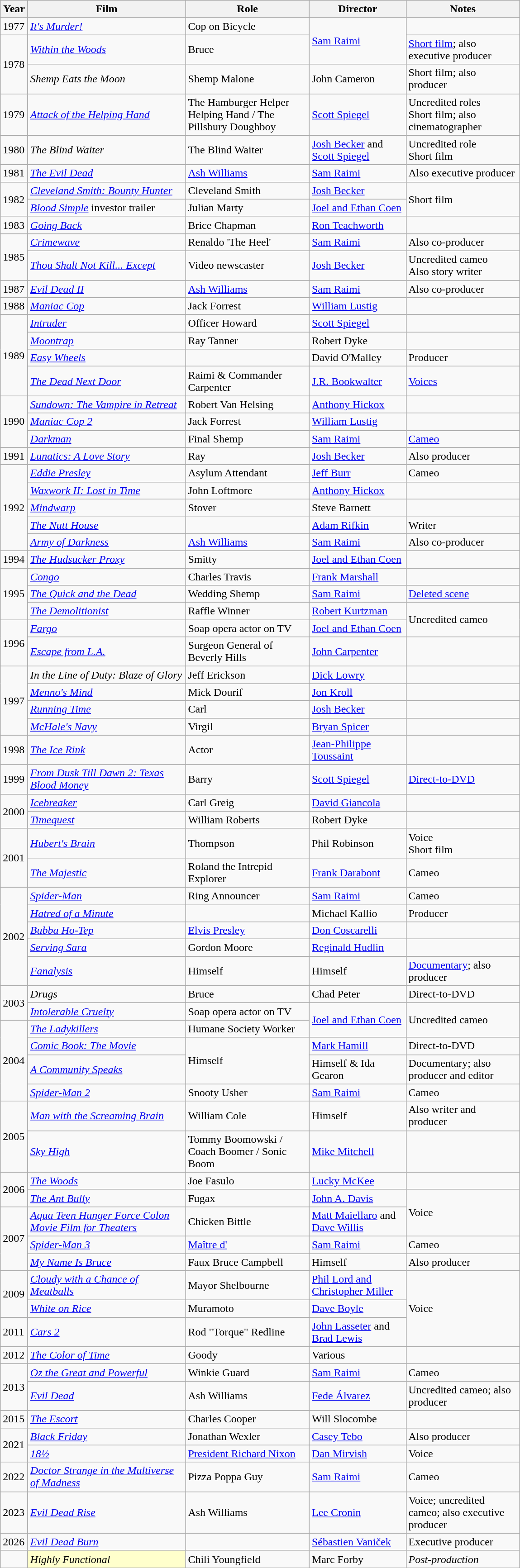<table class="wikitable sortable">
<tr>
<th style="width:33px;">Year</th>
<th style="width:225px;">Film</th>
<th style="width:175px;">Role</th>
<th style="width:135px;">Director</th>
<th style="width:160px;">Notes</th>
</tr>
<tr>
<td>1977</td>
<td><em><a href='#'>It's Murder!</a></em></td>
<td>Cop on Bicycle</td>
<td rowspan="2"><a href='#'>Sam Raimi</a></td>
<td></td>
</tr>
<tr>
<td rowspan="2">1978</td>
<td><em><a href='#'>Within the Woods</a></em></td>
<td>Bruce</td>
<td><a href='#'>Short film</a>; also executive producer</td>
</tr>
<tr>
<td><em>Shemp Eats the Moon</em></td>
<td>Shemp Malone</td>
<td>John Cameron</td>
<td>Short film; also producer</td>
</tr>
<tr>
<td>1979</td>
<td><em><a href='#'>Attack of the Helping Hand</a></em></td>
<td>The Hamburger Helper Helping Hand / The Pillsbury Doughboy</td>
<td><a href='#'>Scott Spiegel</a></td>
<td>Uncredited roles<br>Short film; also cinematographer</td>
</tr>
<tr>
<td>1980</td>
<td><em>The Blind Waiter</em></td>
<td>The Blind Waiter</td>
<td><a href='#'>Josh Becker</a> and <a href='#'>Scott Spiegel</a></td>
<td>Uncredited role<br>Short film</td>
</tr>
<tr>
<td>1981</td>
<td><em><a href='#'>The Evil Dead</a></em></td>
<td><a href='#'>Ash Williams</a></td>
<td><a href='#'>Sam Raimi</a></td>
<td>Also executive producer</td>
</tr>
<tr>
<td rowspan="2">1982</td>
<td><em><a href='#'>Cleveland Smith: Bounty Hunter</a></em></td>
<td>Cleveland Smith</td>
<td><a href='#'>Josh Becker</a></td>
<td rowspan="2">Short film</td>
</tr>
<tr>
<td><em><a href='#'>Blood Simple</a></em> investor trailer</td>
<td>Julian Marty</td>
<td><a href='#'>Joel and Ethan Coen</a></td>
</tr>
<tr>
<td>1983</td>
<td><em><a href='#'>Going Back</a></em></td>
<td>Brice Chapman</td>
<td><a href='#'>Ron Teachworth</a></td>
<td></td>
</tr>
<tr>
<td rowspan="2">1985</td>
<td><em><a href='#'>Crimewave</a></em></td>
<td>Renaldo 'The Heel'</td>
<td><a href='#'>Sam Raimi</a></td>
<td>Also co-producer</td>
</tr>
<tr>
<td><em><a href='#'>Thou Shalt Not Kill... Except</a></em></td>
<td>Video newscaster</td>
<td><a href='#'>Josh Becker</a></td>
<td>Uncredited cameo<br>Also story writer</td>
</tr>
<tr>
<td>1987</td>
<td><em><a href='#'>Evil Dead II</a></em></td>
<td><a href='#'>Ash Williams</a></td>
<td><a href='#'>Sam Raimi</a></td>
<td>Also co-producer</td>
</tr>
<tr>
<td>1988</td>
<td><em><a href='#'>Maniac Cop</a></em></td>
<td>Jack Forrest</td>
<td><a href='#'>William Lustig</a></td>
<td></td>
</tr>
<tr>
<td rowspan="4">1989</td>
<td><em><a href='#'>Intruder</a></em></td>
<td>Officer Howard</td>
<td><a href='#'>Scott Spiegel</a></td>
<td></td>
</tr>
<tr>
<td><em><a href='#'>Moontrap</a></em></td>
<td>Ray Tanner</td>
<td>Robert Dyke</td>
<td></td>
</tr>
<tr>
<td><em><a href='#'>Easy Wheels</a></em></td>
<td></td>
<td>David O'Malley</td>
<td>Producer</td>
</tr>
<tr>
<td><em><a href='#'>The Dead Next Door</a></em></td>
<td>Raimi & Commander Carpenter</td>
<td><a href='#'>J.R. Bookwalter</a></td>
<td><a href='#'>Voices</a></td>
</tr>
<tr>
<td rowspan="3">1990</td>
<td><em><a href='#'>Sundown: The Vampire in Retreat</a></em></td>
<td>Robert Van Helsing</td>
<td><a href='#'>Anthony Hickox</a></td>
<td></td>
</tr>
<tr>
<td><em><a href='#'>Maniac Cop 2</a></em></td>
<td>Jack Forrest</td>
<td><a href='#'>William Lustig</a></td>
<td></td>
</tr>
<tr>
<td><em><a href='#'>Darkman</a></em></td>
<td>Final Shemp</td>
<td><a href='#'>Sam Raimi</a></td>
<td><a href='#'>Cameo</a></td>
</tr>
<tr>
<td>1991</td>
<td><em><a href='#'>Lunatics: A Love Story</a></em></td>
<td>Ray</td>
<td><a href='#'>Josh Becker</a></td>
<td>Also producer</td>
</tr>
<tr>
<td rowspan="5">1992</td>
<td><em><a href='#'>Eddie Presley</a></em></td>
<td>Asylum Attendant</td>
<td><a href='#'>Jeff Burr</a></td>
<td>Cameo</td>
</tr>
<tr>
<td><em><a href='#'>Waxwork II: Lost in Time</a></em></td>
<td>John Loftmore</td>
<td><a href='#'>Anthony Hickox</a></td>
<td></td>
</tr>
<tr>
<td><em><a href='#'>Mindwarp</a></em></td>
<td>Stover</td>
<td>Steve Barnett</td>
<td></td>
</tr>
<tr>
<td><em><a href='#'>The Nutt House</a></em></td>
<td></td>
<td><a href='#'>Adam Rifkin</a></td>
<td>Writer</td>
</tr>
<tr>
<td><em><a href='#'>Army of Darkness</a></em></td>
<td><a href='#'>Ash Williams</a></td>
<td><a href='#'>Sam Raimi</a></td>
<td>Also co-producer</td>
</tr>
<tr>
<td>1994</td>
<td><em><a href='#'>The Hudsucker Proxy</a></em></td>
<td>Smitty</td>
<td><a href='#'>Joel and Ethan Coen</a></td>
<td></td>
</tr>
<tr>
<td rowspan="3">1995</td>
<td><em><a href='#'>Congo</a></em></td>
<td>Charles Travis</td>
<td><a href='#'>Frank Marshall</a></td>
<td></td>
</tr>
<tr>
<td><em><a href='#'>The Quick and the Dead</a></em></td>
<td>Wedding Shemp</td>
<td><a href='#'>Sam Raimi</a></td>
<td><a href='#'>Deleted scene</a></td>
</tr>
<tr>
<td><em><a href='#'>The Demolitionist</a></em></td>
<td>Raffle Winner</td>
<td><a href='#'>Robert Kurtzman</a></td>
<td rowspan="2">Uncredited cameo</td>
</tr>
<tr>
<td rowspan="2">1996</td>
<td><em><a href='#'>Fargo</a></em></td>
<td>Soap opera actor on TV</td>
<td><a href='#'>Joel and Ethan Coen</a></td>
</tr>
<tr>
<td><em><a href='#'>Escape from L.A.</a></em></td>
<td>Surgeon General of Beverly Hills</td>
<td><a href='#'>John Carpenter</a></td>
<td></td>
</tr>
<tr>
<td rowspan="4">1997</td>
<td><em>In the Line of Duty: Blaze of Glory</em></td>
<td>Jeff Erickson</td>
<td><a href='#'>Dick Lowry</a></td>
<td></td>
</tr>
<tr>
<td><em><a href='#'>Menno's Mind</a></em></td>
<td>Mick Dourif</td>
<td><a href='#'>Jon Kroll</a></td>
<td></td>
</tr>
<tr>
<td><em><a href='#'>Running Time</a></em></td>
<td>Carl</td>
<td><a href='#'>Josh Becker</a></td>
<td></td>
</tr>
<tr>
<td><em><a href='#'>McHale's Navy</a></em></td>
<td>Virgil</td>
<td><a href='#'>Bryan Spicer</a></td>
<td></td>
</tr>
<tr>
<td>1998</td>
<td><em><a href='#'>The Ice Rink</a></em></td>
<td>Actor</td>
<td><a href='#'>Jean-Philippe Toussaint</a></td>
<td></td>
</tr>
<tr>
<td>1999</td>
<td><em><a href='#'>From Dusk Till Dawn 2: Texas Blood Money</a></em></td>
<td>Barry</td>
<td><a href='#'>Scott Spiegel</a></td>
<td><a href='#'>Direct-to-DVD</a></td>
</tr>
<tr>
<td rowspan="2">2000</td>
<td><em><a href='#'>Icebreaker</a></em></td>
<td>Carl Greig</td>
<td><a href='#'>David Giancola</a></td>
<td></td>
</tr>
<tr>
<td><em><a href='#'>Timequest</a></em></td>
<td>William Roberts</td>
<td>Robert Dyke</td>
<td></td>
</tr>
<tr>
<td rowspan="2">2001</td>
<td><em><a href='#'>Hubert's Brain</a></em></td>
<td>Thompson</td>
<td>Phil Robinson</td>
<td>Voice<br>Short film</td>
</tr>
<tr>
<td><em><a href='#'>The Majestic</a></em></td>
<td>Roland the Intrepid Explorer</td>
<td><a href='#'>Frank Darabont</a></td>
<td>Cameo</td>
</tr>
<tr>
<td rowspan="5">2002</td>
<td><em><a href='#'>Spider-Man</a></em></td>
<td>Ring Announcer</td>
<td><a href='#'>Sam Raimi</a></td>
<td>Cameo</td>
</tr>
<tr>
<td><em><a href='#'>Hatred of a Minute</a></em></td>
<td></td>
<td>Michael Kallio</td>
<td>Producer</td>
</tr>
<tr>
<td><em><a href='#'>Bubba Ho-Tep</a></em></td>
<td><a href='#'>Elvis Presley</a></td>
<td><a href='#'>Don Coscarelli</a></td>
<td></td>
</tr>
<tr>
<td><em><a href='#'>Serving Sara</a></em></td>
<td>Gordon Moore</td>
<td><a href='#'>Reginald Hudlin</a></td>
<td></td>
</tr>
<tr>
<td><em><a href='#'>Fanalysis</a></em></td>
<td>Himself</td>
<td>Himself</td>
<td><a href='#'>Documentary</a>; also producer</td>
</tr>
<tr>
<td rowspan="2">2003</td>
<td><em>Drugs</em></td>
<td>Bruce</td>
<td>Chad Peter</td>
<td>Direct-to-DVD</td>
</tr>
<tr>
<td><em><a href='#'>Intolerable Cruelty</a></em></td>
<td>Soap opera actor on TV</td>
<td rowspan="2"><a href='#'>Joel and Ethan Coen</a></td>
<td rowspan="2">Uncredited cameo</td>
</tr>
<tr>
<td rowspan="4">2004</td>
<td><em><a href='#'>The Ladykillers</a></em></td>
<td>Humane Society Worker</td>
</tr>
<tr>
<td><em><a href='#'>Comic Book: The Movie</a></em></td>
<td rowspan="2">Himself</td>
<td><a href='#'>Mark Hamill</a></td>
<td>Direct-to-DVD</td>
</tr>
<tr>
<td><em><a href='#'>A Community Speaks</a></em></td>
<td>Himself & Ida Gearon</td>
<td>Documentary; also producer and editor</td>
</tr>
<tr>
<td><em><a href='#'>Spider-Man 2</a></em></td>
<td>Snooty Usher</td>
<td><a href='#'>Sam Raimi</a></td>
<td>Cameo</td>
</tr>
<tr>
<td rowspan="2">2005</td>
<td><em><a href='#'>Man with the Screaming Brain</a></em></td>
<td>William Cole</td>
<td>Himself</td>
<td>Also writer and producer</td>
</tr>
<tr>
<td><em><a href='#'>Sky High</a></em></td>
<td>Tommy Boomowski / Coach Boomer / Sonic Boom</td>
<td><a href='#'>Mike Mitchell</a></td>
<td></td>
</tr>
<tr>
<td rowspan="2">2006</td>
<td><em><a href='#'>The Woods</a></em></td>
<td>Joe Fasulo</td>
<td><a href='#'>Lucky McKee</a></td>
<td></td>
</tr>
<tr>
<td><em><a href='#'>The Ant Bully</a></em></td>
<td>Fugax</td>
<td><a href='#'>John A. Davis</a></td>
<td rowspan="2">Voice</td>
</tr>
<tr>
<td rowspan="3">2007</td>
<td><em><a href='#'>Aqua Teen Hunger Force Colon Movie Film for Theaters</a></em></td>
<td>Chicken Bittle</td>
<td><a href='#'>Matt Maiellaro</a> and <a href='#'>Dave Willis</a></td>
</tr>
<tr>
<td><em><a href='#'>Spider-Man 3</a></em></td>
<td><a href='#'>Maître d'</a></td>
<td><a href='#'>Sam Raimi</a></td>
<td>Cameo</td>
</tr>
<tr>
<td><em><a href='#'>My Name Is Bruce</a></em></td>
<td>Faux Bruce Campbell</td>
<td>Himself</td>
<td>Also producer</td>
</tr>
<tr>
<td rowspan="2">2009</td>
<td><em><a href='#'>Cloudy with a Chance of Meatballs</a></em></td>
<td>Mayor Shelbourne</td>
<td><a href='#'>Phil Lord and Christopher Miller</a></td>
<td rowspan="3">Voice</td>
</tr>
<tr>
<td><em><a href='#'>White on Rice</a></em></td>
<td>Muramoto</td>
<td><a href='#'>Dave Boyle</a></td>
</tr>
<tr>
<td>2011</td>
<td><em><a href='#'>Cars 2</a></em></td>
<td>Rod "Torque" Redline</td>
<td><a href='#'>John Lasseter</a> and <a href='#'>Brad Lewis</a></td>
</tr>
<tr>
<td>2012</td>
<td><em><a href='#'>The Color of Time</a></em></td>
<td>Goody</td>
<td>Various</td>
<td></td>
</tr>
<tr>
<td rowspan="2">2013</td>
<td><em><a href='#'>Oz the Great and Powerful</a></em></td>
<td>Winkie Guard</td>
<td><a href='#'>Sam Raimi</a></td>
<td>Cameo</td>
</tr>
<tr>
<td><em><a href='#'>Evil Dead</a></em></td>
<td>Ash Williams</td>
<td><a href='#'>Fede Álvarez</a></td>
<td>Uncredited cameo; also producer</td>
</tr>
<tr>
<td>2015</td>
<td><em><a href='#'>The Escort</a></em></td>
<td>Charles Cooper</td>
<td>Will Slocombe</td>
<td></td>
</tr>
<tr>
<td rowspan="2">2021</td>
<td><em><a href='#'>Black Friday</a></em></td>
<td>Jonathan Wexler</td>
<td><a href='#'>Casey Tebo</a></td>
<td>Also producer</td>
</tr>
<tr>
<td><em><a href='#'>18½</a></em></td>
<td><a href='#'>President Richard Nixon</a></td>
<td><a href='#'>Dan Mirvish</a></td>
<td>Voice</td>
</tr>
<tr>
<td>2022</td>
<td><em><a href='#'>Doctor Strange in the Multiverse of Madness</a></em></td>
<td>Pizza Poppa Guy</td>
<td><a href='#'>Sam Raimi</a></td>
<td>Cameo</td>
</tr>
<tr>
<td>2023</td>
<td><em><a href='#'>Evil Dead Rise</a></em></td>
<td>Ash Williams</td>
<td><a href='#'>Lee Cronin</a></td>
<td>Voice; uncredited cameo; also executive producer</td>
</tr>
<tr>
<td>2026</td>
<td><em><a href='#'>Evil Dead Burn</a></em></td>
<td></td>
<td><a href='#'>Sébastien Vaniček</a></td>
<td>Executive producer</td>
</tr>
<tr>
<td></td>
<td style="background:#FFFFCC;"><em>Highly Functional</em> </td>
<td>Chili Youngfield</td>
<td>Marc Forby</td>
<td><em>Post-production</em></td>
</tr>
</table>
